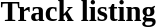<table class="collapsible collapsed" border="0" style="width:67%">
<tr>
<th style="width:14em; text-align:left"><big><strong>Track listing</strong></big></th>
<th></th>
</tr>
<tr>
<td colspan="2"><br></td>
</tr>
</table>
